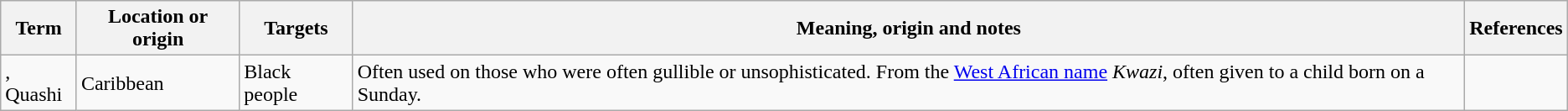<table class="wikitable">
<tr>
<th>Term</th>
<th>Location or origin</th>
<th>Targets</th>
<th>Meaning, origin and notes</th>
<th>References</th>
</tr>
<tr>
<td>, Quashi</td>
<td>Caribbean</td>
<td>Black people</td>
<td>Often used on those who were often gullible or unsophisticated. From the <a href='#'>West African name</a> <em>Kwazi</em>, often given to a child born on a Sunday.</td>
<td></td>
</tr>
</table>
